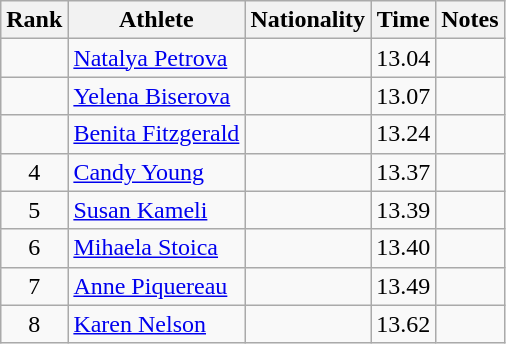<table class="wikitable sortable" style="text-align:center">
<tr>
<th>Rank</th>
<th>Athlete</th>
<th>Nationality</th>
<th>Time</th>
<th>Notes</th>
</tr>
<tr>
<td></td>
<td align=left><a href='#'>Natalya Petrova</a></td>
<td align=left></td>
<td>13.04</td>
<td></td>
</tr>
<tr>
<td></td>
<td align=left><a href='#'>Yelena Biserova</a></td>
<td align=left></td>
<td>13.07</td>
<td></td>
</tr>
<tr>
<td></td>
<td align=left><a href='#'>Benita Fitzgerald</a></td>
<td align=left></td>
<td>13.24</td>
<td></td>
</tr>
<tr>
<td>4</td>
<td align=left><a href='#'>Candy Young</a></td>
<td align=left></td>
<td>13.37</td>
<td></td>
</tr>
<tr>
<td>5</td>
<td align=left><a href='#'>Susan Kameli</a></td>
<td align=left></td>
<td>13.39</td>
<td></td>
</tr>
<tr>
<td>6</td>
<td align=left><a href='#'>Mihaela Stoica</a></td>
<td align=left></td>
<td>13.40</td>
<td></td>
</tr>
<tr>
<td>7</td>
<td align=left><a href='#'>Anne Piquereau</a></td>
<td align=left></td>
<td>13.49</td>
<td></td>
</tr>
<tr>
<td>8</td>
<td align=left><a href='#'>Karen Nelson</a></td>
<td align=left></td>
<td>13.62</td>
<td></td>
</tr>
</table>
